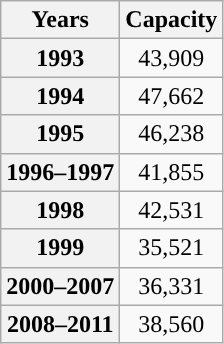<table class="wikitable">
<tr>
<th scope="row">Years</th>
<th scope="row">Capacity</th>
</tr>
<tr>
<th scope="row">1993</th>
<td style="text-align:center">43,909</td>
</tr>
<tr>
<th scope="row">1994</th>
<td style="text-align:center">47,662</td>
</tr>
<tr>
<th scope="row">1995</th>
<td style="text-align:center">46,238</td>
</tr>
<tr>
<th scope="row">1996–1997</th>
<td style="text-align:center">41,855</td>
</tr>
<tr>
<th scope="row">1998</th>
<td style="text-align:center">42,531</td>
</tr>
<tr>
<th scope="row">1999</th>
<td style="text-align:center">35,521</td>
</tr>
<tr>
<th scope="row">2000–2007</th>
<td style="text-align:center">36,331</td>
</tr>
<tr>
<th scope="row">2008–2011</th>
<td style="text-align:center">38,560</td>
</tr>
</table>
